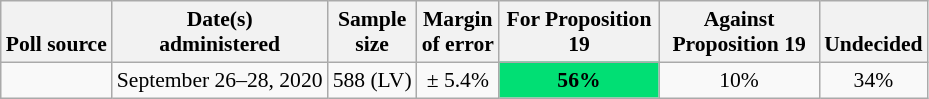<table class="wikitable" style="font-size:90%;text-align:center;">
<tr valign=bottom>
<th>Poll source</th>
<th>Date(s)<br>administered</th>
<th>Sample<br>size</th>
<th>Margin<br>of error</th>
<th style="width:100px;">For Proposition 19</th>
<th style="width:100px;">Against Proposition 19</th>
<th>Undecided</th>
</tr>
<tr>
<td style="text-align:left;"></td>
<td>September 26–28, 2020</td>
<td>588 (LV)</td>
<td>± 5.4%</td>
<td style="background: rgb(1,223,116);"><strong>56%</strong></td>
<td>10%</td>
<td>34%</td>
</tr>
</table>
